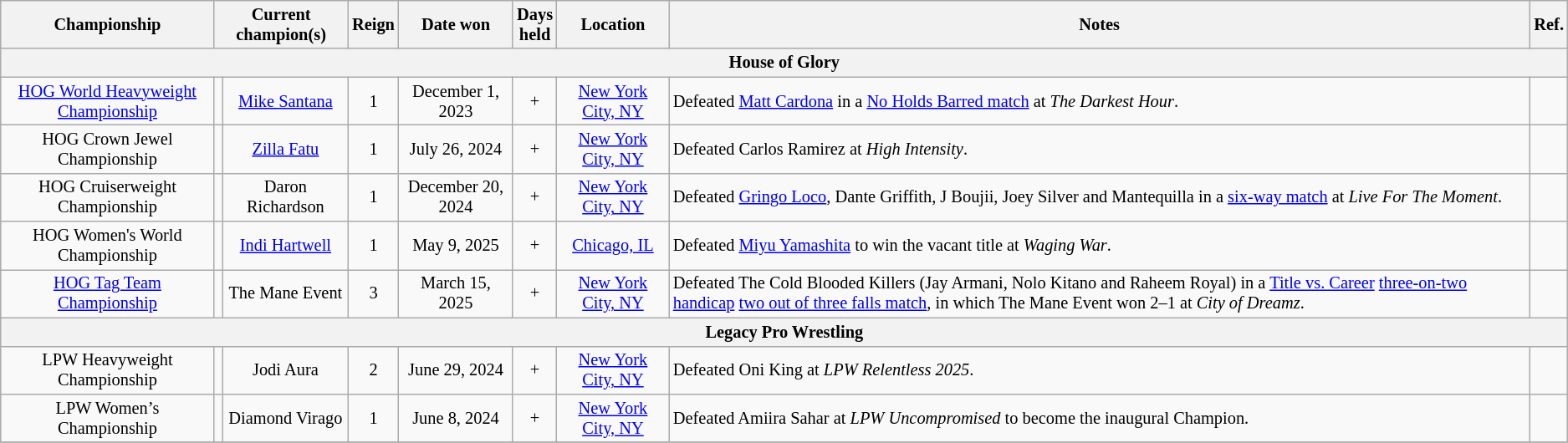<table class="wikitable sortable" style="text-align: center; font-size:85%;">
<tr>
<th>Championship</th>
<th colspan=2>Current champion(s)</th>
<th>Reign</th>
<th>Date won</th>
<th>Days<br>held</th>
<th>Location</th>
<th>Notes</th>
<th>Ref.</th>
</tr>
<tr>
<th colspan="9">House of Glory</th>
</tr>
<tr>
<td align="center"><a href='#'>HOG World Heavyweight Championship</a></td>
<td align="center"></td>
<td align="center"><a href='#'>Mike Santana</a></td>
<td align="center">1</td>
<td align="center">December 1, 2023</td>
<td align="center">+</td>
<td align="center"><a href='#'>New York City, NY</a></td>
<td align="left">Defeated <a href='#'>Matt Cardona</a> in a <a href='#'>No Holds Barred match</a> at <em>The Darkest Hour</em>.</td>
<td align="center"></td>
</tr>
<tr>
<td align="center">HOG Crown Jewel Championship</td>
<td align="center"></td>
<td align="center"><a href='#'>Zilla Fatu</a></td>
<td align="center">1</td>
<td align="center">July 26, 2024</td>
<td align="center">+</td>
<td align="center"><a href='#'>New York City, NY</a></td>
<td align="left">Defeated Carlos Ramirez at <em>High Intensity</em>.</td>
<td align="center"></td>
</tr>
<tr>
<td align="center">HOG Cruiserweight Championship</td>
<td align="center"></td>
<td align="center">Daron Richardson</td>
<td align="center">1</td>
<td align="center">December 20, 2024</td>
<td align="center">+</td>
<td align="center"><a href='#'>New York City, NY</a></td>
<td align="left">Defeated <a href='#'>Gringo Loco</a>, Dante Griffith, J Boujii, Joey Silver and Mantequilla in a <a href='#'>six-way match</a> at <em>Live For The Moment</em>.</td>
<td align="center"></td>
</tr>
<tr>
<td align="center">HOG Women's World Championship</td>
<td align="center"></td>
<td align="center"><a href='#'>Indi Hartwell</a></td>
<td align="center">1</td>
<td align="center">May 9, 2025</td>
<td align="center">+</td>
<td align="center"><a href='#'>Chicago, IL</a></td>
<td align="left">Defeated <a href='#'>Miyu Yamashita</a> to win the vacant title at <em>Waging War</em>.</td>
<td align="center"></td>
</tr>
<tr>
<td align="center"><a href='#'>HOG Tag Team Championship</a></td>
<td align="center"></td>
<td align="center">The Mane Event<br></td>
<td align="center">3</td>
<td align="center">March 15, 2025</td>
<td align="center">+</td>
<td align="center"><a href='#'>New York City, NY</a></td>
<td align="left">Defeated The Cold Blooded Killers (Jay Armani, Nolo Kitano and Raheem Royal) in a <a href='#'>Title vs. Career</a> <a href='#'>three-on-two handicap</a> <a href='#'>two out of three falls match</a>, in which The Mane Event won 2–1 at <em>City of Dreamz</em>.</td>
<td align="center"></td>
</tr>
<tr>
<th colspan="9">Legacy Pro Wrestling</th>
</tr>
<tr>
<td align="center">LPW Heavyweight Championship</td>
<td align="center"></td>
<td align="center">Jodi Aura</td>
<td align="center">2</td>
<td align="center">June 29, 2024</td>
<td align="center">+</td>
<td align="center"><a href='#'>New York City, NY</a></td>
<td align="left">Defeated Oni King at <em>LPW Relentless 2025</em>.</td>
<td align="center"></td>
</tr>
<tr>
<td align="center">LPW Women’s Championship</td>
<td align="center"></td>
<td align="center">Diamond Virago</td>
<td align="center">1</td>
<td align="center">June 8, 2024</td>
<td align="center">+</td>
<td align="center"><a href='#'>New York City, NY</a></td>
<td align="left">Defeated Amiira Sahar at <em>LPW Uncompromised</em> to become the inaugural Champion.</td>
<td align="center"></td>
</tr>
<tr>
</tr>
</table>
